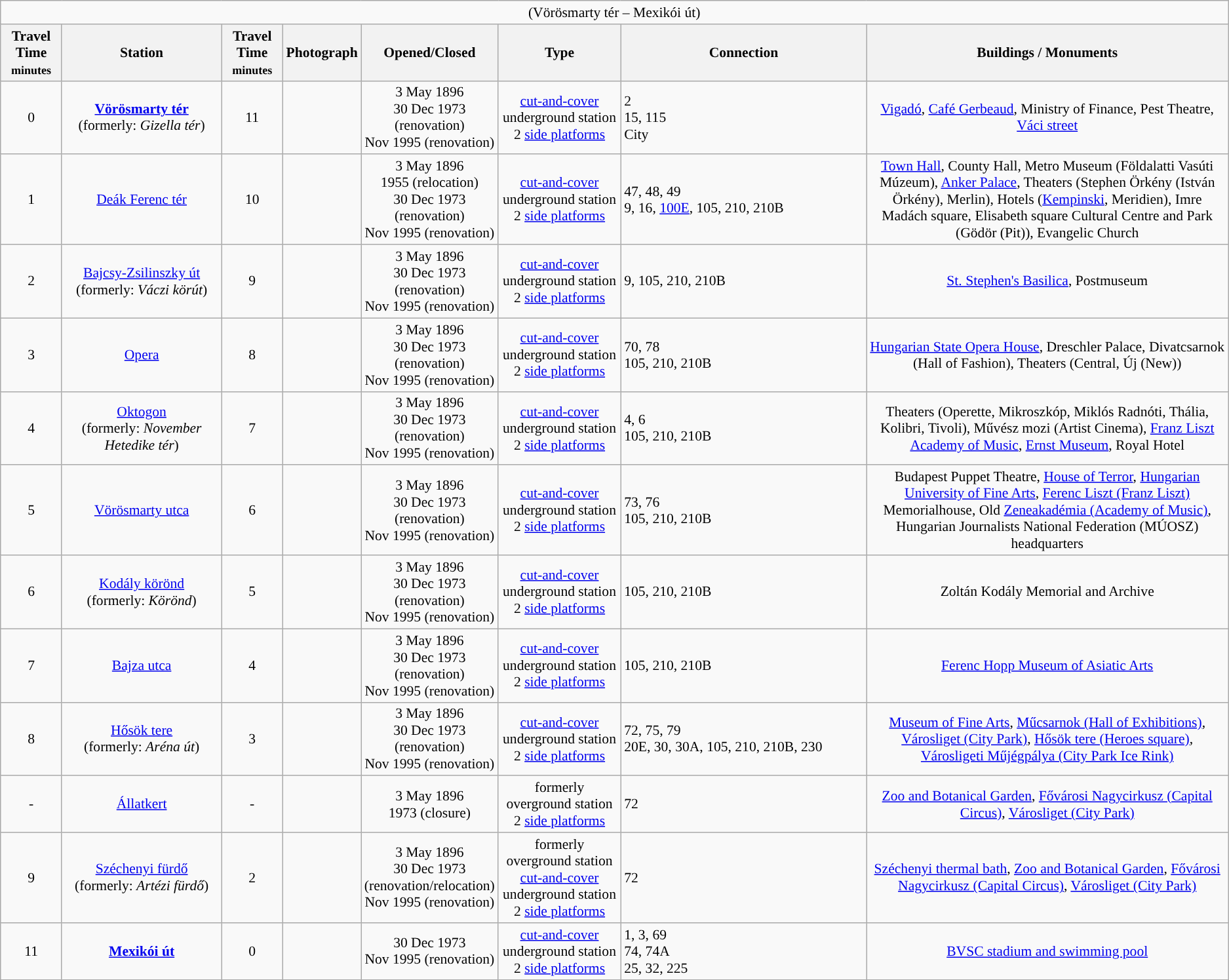<table class=wikitable style="font-size: 90%; text-align:center">
<tr>
<td colspan="8" style="background-color:#"><span>  (Vörösmarty tér – Mexikói út)</span></td>
</tr>
<tr>
<th width="5%">Travel Time<br><small>minutes</small></th>
<th width="13%">Station</th>
<th width="5%">Travel Time<br><small>minutes</small></th>
<th>Photograph</th>
<th width="10%">Opened/Closed</th>
<th width="10%">Type</th>
<th width="20%">Connection</th>
<th>Buildings / Monuments</th>
</tr>
<tr>
<td>0</td>
<td><strong><a href='#'>Vörösmarty tér</a></strong><br>(formerly: <em>Gizella tér</em>)</td>
<td>11</td>
<td></td>
<td>3 May 1896<br>30 Dec 1973 (renovation)<br>Nov 1995 (renovation)</td>
<td><a href='#'>cut-and-cover</a><br>underground station<br>2 <a href='#'>side platforms</a></td>
<td align=left> 2<br> 15, 115 <br> City</td>
<td><a href='#'>Vigadó</a>, <a href='#'>Café Gerbeaud</a>, Ministry of Finance, Pest Theatre, <a href='#'>Váci street</a></td>
</tr>
<tr>
<td>1</td>
<td><a href='#'>Deák Ferenc tér</a></td>
<td>10</td>
<td></td>
<td>3 May 1896<br>1955 (relocation)<br>30 Dec 1973 (renovation)<br>Nov 1995 (renovation)</td>
<td><a href='#'>cut-and-cover</a><br>underground station<br>2 <a href='#'>side platforms</a></td>
<td align=left>  47, 48, 49<br> 9, 16, <a href='#'>100E</a>, 105, 210, 210B</td>
<td><a href='#'>Town Hall</a>, County Hall, Metro Museum (Földalatti Vasúti Múzeum), <a href='#'>Anker Palace</a>, Theaters (Stephen Örkény (István Örkény), Merlin), Hotels (<a href='#'>Kempinski</a>, Meridien), Imre Madách square, Elisabeth square Cultural Centre and Park (Gödör (Pit)), Evangelic Church</td>
</tr>
<tr>
<td>2</td>
<td><a href='#'>Bajcsy-Zsilinszky út</a><br>(formerly: <em>Váczi körút</em>)</td>
<td>9</td>
<td></td>
<td>3 May 1896<br>30 Dec 1973 (renovation)<br>Nov 1995 (renovation)</td>
<td><a href='#'>cut-and-cover</a><br>underground station<br>2 <a href='#'>side platforms</a></td>
<td align=left> 9, 105, 210, 210B</td>
<td><a href='#'>St. Stephen's Basilica</a>, Postmuseum</td>
</tr>
<tr>
<td>3</td>
<td><a href='#'>Opera</a></td>
<td>8</td>
<td></td>
<td>3 May 1896<br>30 Dec 1973 (renovation)<br>Nov 1995 (renovation)</td>
<td><a href='#'>cut-and-cover</a><br>underground station<br>2 <a href='#'>side platforms</a></td>
<td align=left> 70, 78<br> 105, 210, 210B</td>
<td><a href='#'>Hungarian State Opera House</a>, Dreschler Palace, Divatcsarnok (Hall of Fashion), Theaters (Central, Új (New))</td>
</tr>
<tr>
<td>4</td>
<td><a href='#'>Oktogon</a><br>(formerly: <em>November Hetedike tér</em>)</td>
<td>7</td>
<td></td>
<td>3 May 1896<br>30 Dec 1973 (renovation)<br>Nov 1995 (renovation)</td>
<td><a href='#'>cut-and-cover</a><br>underground station<br>2 <a href='#'>side platforms</a></td>
<td align=left> 4, 6<br>  105, 210, 210B</td>
<td>Theaters (Operette, Mikroszkóp, Miklós Radnóti, Thália, Kolibri, Tivoli), Művész mozi (Artist Cinema), <a href='#'>Franz Liszt Academy of Music</a>, <a href='#'>Ernst Museum</a>, Royal Hotel</td>
</tr>
<tr>
<td>5</td>
<td><a href='#'>Vörösmarty utca</a></td>
<td>6</td>
<td></td>
<td>3 May 1896<br>30 Dec 1973 (renovation)<br>Nov 1995 (renovation)</td>
<td><a href='#'>cut-and-cover</a><br>underground station<br>2 <a href='#'>side platforms</a></td>
<td align=left> 73, 76<br> 105, 210, 210B</td>
<td>Budapest Puppet Theatre, <a href='#'>House of Terror</a>, <a href='#'>Hungarian University of Fine Arts</a>, <a href='#'>Ferenc Liszt (Franz Liszt)</a> Memorialhouse, Old <a href='#'>Zeneakadémia (Academy of Music)</a>, Hungarian Journalists National Federation (MÚOSZ) headquarters</td>
</tr>
<tr>
<td>6</td>
<td><a href='#'>Kodály körönd</a><br>(formerly: <em>Körönd</em>)</td>
<td>5</td>
<td></td>
<td>3 May 1896<br>30 Dec 1973 (renovation)<br>Nov 1995 (renovation)</td>
<td><a href='#'>cut-and-cover</a><br>underground station<br>2 <a href='#'>side platforms</a></td>
<td align=left> 105, 210, 210B</td>
<td>Zoltán Kodály Memorial and Archive</td>
</tr>
<tr>
<td>7</td>
<td><a href='#'>Bajza utca</a></td>
<td>4</td>
<td></td>
<td>3 May 1896<br>30 Dec 1973 (renovation)<br>Nov 1995 (renovation)</td>
<td><a href='#'>cut-and-cover</a><br>underground station<br>2 <a href='#'>side platforms</a></td>
<td align=left> 105, 210, 210B</td>
<td><a href='#'>Ferenc Hopp Museum of Asiatic Arts</a></td>
</tr>
<tr>
<td>8</td>
<td><a href='#'>Hősök tere</a><br>(formerly: <em>Aréna út</em>)</td>
<td>3</td>
<td></td>
<td>3 May 1896<br>30 Dec 1973 (renovation)<br>Nov 1995 (renovation)</td>
<td><a href='#'>cut-and-cover</a><br>underground station<br>2 <a href='#'>side platforms</a></td>
<td align=left> 72, 75, 79<br> 20E, 30, 30A, 105, 210, 210B, 230</td>
<td><a href='#'>Museum of Fine Arts</a>, <a href='#'>Műcsarnok (Hall of Exhibitions)</a>, <a href='#'>Városliget (City Park)</a>, <a href='#'>Hősök tere (Heroes square)</a>, <a href='#'>Városligeti Műjégpálya (City Park Ice Rink)</a></td>
</tr>
<tr>
<td>-</td>
<td><a href='#'>Állatkert</a></td>
<td>-</td>
<td></td>
<td>3 May 1896<br>1973 (closure)</td>
<td>formerly overground station<br>2 <a href='#'>side platforms</a></td>
<td align=left> 72</td>
<td><a href='#'>Zoo and Botanical Garden</a>, <a href='#'>Fővárosi Nagycirkusz (Capital Circus)</a>, <a href='#'>Városliget (City Park)</a></td>
</tr>
<tr>
<td>9</td>
<td><a href='#'>Széchenyi fürdő</a><br>(formerly: <em>Artézi fürdő</em>)</td>
<td>2</td>
<td></td>
<td>3 May 1896<br>30 Dec 1973 (renovation/relocation)<br>Nov 1995 (renovation)</td>
<td>formerly overground station<br><a href='#'>cut-and-cover</a><br>underground station<br>2 <a href='#'>side platforms</a></td>
<td align=left> 72</td>
<td><a href='#'>Széchenyi thermal bath</a>, <a href='#'>Zoo and Botanical Garden</a>, <a href='#'>Fővárosi Nagycirkusz (Capital Circus)</a>, <a href='#'>Városliget (City Park)</a></td>
</tr>
<tr>
<td>11</td>
<td><strong><a href='#'>Mexikói út</a></strong></td>
<td>0</td>
<td></td>
<td>30 Dec 1973<br>Nov 1995 (renovation)</td>
<td><a href='#'>cut-and-cover</a><br>underground station<br>2 <a href='#'>side platforms</a></td>
<td align=left> 1, 3, 69<br> 74, 74A<br> 25, 32, 225</td>
<td><a href='#'>BVSC stadium and swimming pool</a></td>
</tr>
</table>
